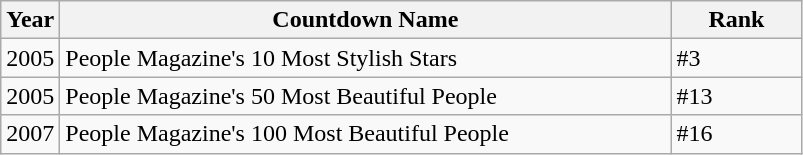<table class="wikitable sortable">
<tr>
<th scope="col" style="width:1em;">Year</th>
<th scope="col" style="width:25em;">Countdown Name</th>
<th scope="col" style="width:5em;">Rank</th>
</tr>
<tr>
<td>2005</td>
<td>People Magazine's 10 Most Stylish Stars</td>
<td>#3</td>
</tr>
<tr>
<td>2005</td>
<td>People Magazine's 50 Most Beautiful People</td>
<td>#13</td>
</tr>
<tr>
<td>2007</td>
<td>People Magazine's 100 Most Beautiful People</td>
<td>#16</td>
</tr>
</table>
